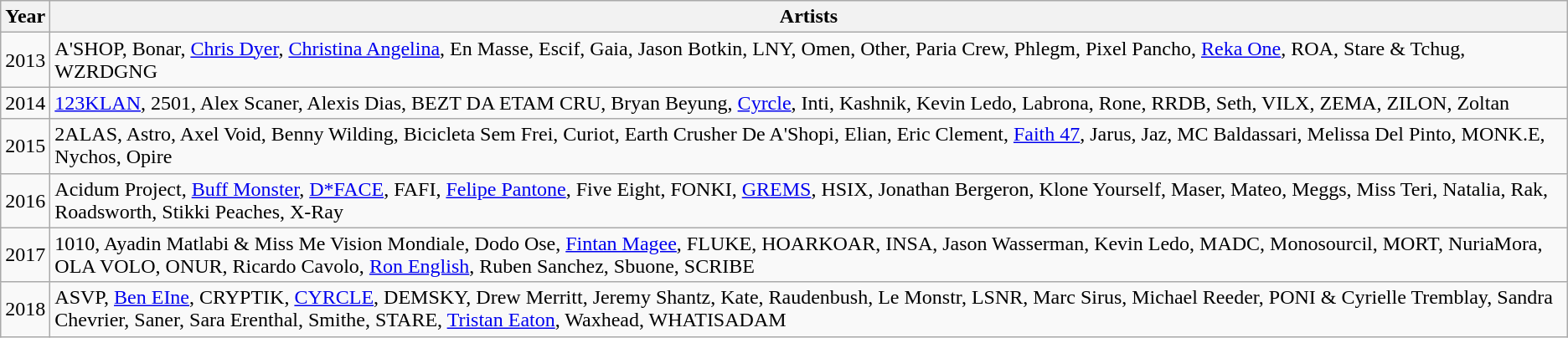<table class="wikitable mw-collapsible">
<tr>
<th>Year</th>
<th>Artists</th>
</tr>
<tr>
<td>2013</td>
<td>A'SHOP, Bonar, <a href='#'>Chris Dyer</a>, <a href='#'>Christina Angelina</a>, En Masse, Escif, Gaia, Jason Botkin, LNY, Omen, Other, Paria Crew, Phlegm, Pixel Pancho, <a href='#'>Reka One</a>, ROA, Stare & Tchug, WZRDGNG</td>
</tr>
<tr>
<td>2014</td>
<td><a href='#'>123KLAN</a>, 2501, Alex Scaner, Alexis Dias, BEZT DA ETAM CRU, Bryan Beyung, <a href='#'>Cyrcle</a>, Inti, Kashnik, Kevin Ledo, Labrona, Rone, RRDB, Seth, VILX, ZEMA, ZILON, Zoltan</td>
</tr>
<tr>
<td>2015</td>
<td>2ALAS, Astro, Axel Void,  Benny Wilding, Bicicleta Sem Frei, Curiot, Earth Crusher De A'Shopi, Elian, Eric Clement, <a href='#'>Faith 47</a>, Jarus, Jaz, MC Baldassari, Melissa Del Pinto, MONK.E, Nychos, Opire</td>
</tr>
<tr>
<td>2016</td>
<td>Acidum Project, <a href='#'>Buff Monster</a>, <a href='#'>D*FACE</a>, FAFI, <a href='#'>Felipe Pantone</a>, Five Eight, FONKI, <a href='#'>GREMS</a>, HSIX, Jonathan Bergeron, Klone Yourself, Maser, Mateo, Meggs, Miss Teri, Natalia, Rak, Roadsworth, Stikki Peaches, X-Ray</td>
</tr>
<tr>
<td>2017</td>
<td>1010, Ayadin Matlabi & Miss Me Vision Mondiale, Dodo Ose, <a href='#'>Fintan Magee</a>, FLUKE, HOARKOAR, INSA, Jason Wasserman, Kevin Ledo, MADC, Monosourcil, MORT, NuriaMora, OLA VOLO, ONUR, Ricardo Cavolo, <a href='#'>Ron English</a>, Ruben Sanchez, Sbuone, SCRIBE</td>
</tr>
<tr>
<td>2018</td>
<td>ASVP, <a href='#'>Ben EIne</a>, CRYPTIK, <a href='#'>CYRCLE</a>, DEMSKY, Drew Merritt, Jeremy Shantz, Kate, Raudenbush, Le Monstr, LSNR, Marc Sirus, Michael Reeder, PONI & Cyrielle Tremblay, Sandra Chevrier, Saner, Sara Erenthal, Smithe, STARE, <a href='#'>Tristan Eaton</a>, Waxhead, WHATISADAM</td>
</tr>
</table>
